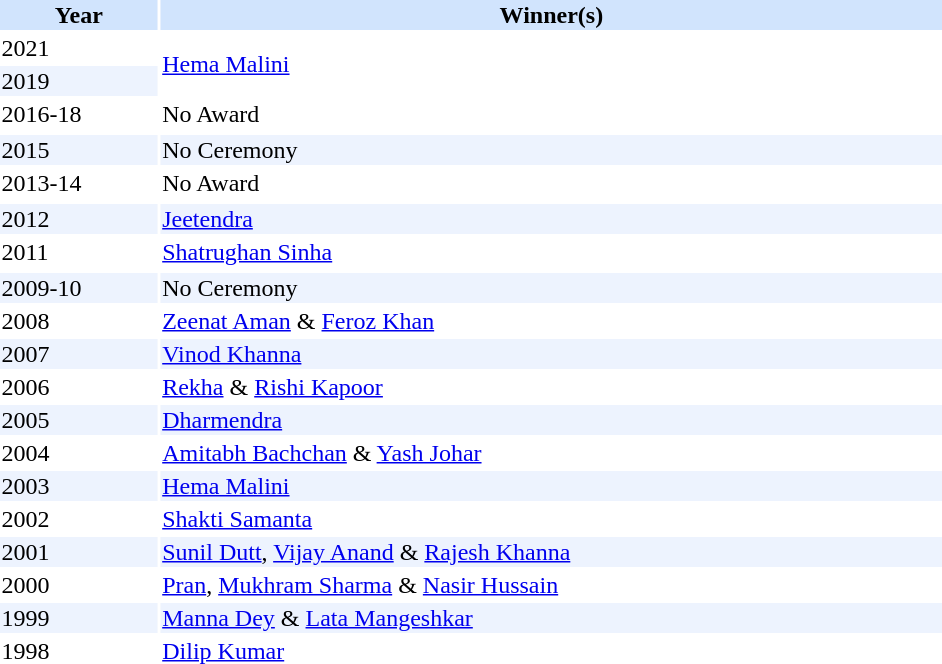<table cellspacing="2" cellpadding="1" border="0" width="50%">
<tr bgcolor="#d1e4fd">
<th>Year</th>
<th>Winner(s)</th>
</tr>
<tr>
<td>2021</td>
<td rowspan="2"><a href='#'>Hema Malini</a></td>
</tr>
<tr bgcolor=#edf3fe>
<td>2019</td>
</tr>
<tr>
<td>2016-18</td>
<td>No Award</td>
</tr>
<tr>
</tr>
<tr bgcolor=#edf3fe>
<td>2015</td>
<td>No Ceremony</td>
</tr>
<tr>
<td>2013-14</td>
<td>No Award</td>
</tr>
<tr>
</tr>
<tr bgcolor=#edf3fe>
<td>2012</td>
<td><a href='#'>Jeetendra</a></td>
</tr>
<tr>
<td>2011</td>
<td><a href='#'>Shatrughan Sinha</a></td>
</tr>
<tr>
</tr>
<tr bgcolor=#edf3fe>
<td>2009-10</td>
<td>No Ceremony</td>
</tr>
<tr>
<td>2008</td>
<td><a href='#'>Zeenat Aman</a> & <a href='#'>Feroz Khan</a></td>
</tr>
<tr bgcolor=#edf3fe>
<td>2007</td>
<td><a href='#'>Vinod Khanna</a></td>
</tr>
<tr>
<td>2006</td>
<td><a href='#'>Rekha</a> & <a href='#'>Rishi Kapoor</a></td>
</tr>
<tr bgcolor=#edf3fe>
<td>2005</td>
<td><a href='#'>Dharmendra</a></td>
</tr>
<tr>
<td>2004</td>
<td><a href='#'>Amitabh Bachchan</a> & <a href='#'>Yash Johar</a></td>
</tr>
<tr bgcolor=#edf3fe>
<td>2003</td>
<td><a href='#'>Hema Malini</a></td>
</tr>
<tr>
<td>2002</td>
<td><a href='#'>Shakti Samanta</a></td>
</tr>
<tr bgcolor=#edf3fe>
<td>2001</td>
<td><a href='#'>Sunil Dutt</a>, <a href='#'>Vijay Anand</a> & <a href='#'>Rajesh Khanna</a></td>
</tr>
<tr>
<td>2000</td>
<td><a href='#'>Pran</a>, <a href='#'>Mukhram Sharma</a> & <a href='#'>Nasir Hussain</a></td>
</tr>
<tr bgcolor=#edf3fe>
<td>1999</td>
<td><a href='#'>Manna Dey</a> & <a href='#'>Lata Mangeshkar</a></td>
</tr>
<tr>
<td>1998</td>
<td><a href='#'>Dilip Kumar</a></td>
</tr>
</table>
